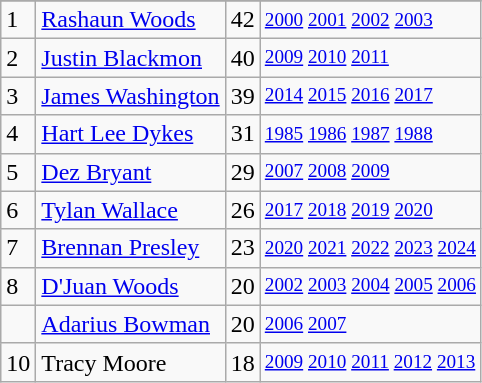<table class="wikitable">
<tr>
</tr>
<tr>
<td>1</td>
<td><a href='#'>Rashaun Woods</a></td>
<td>42</td>
<td style="font-size:80%;"><a href='#'>2000</a> <a href='#'>2001</a> <a href='#'>2002</a> <a href='#'>2003</a></td>
</tr>
<tr>
<td>2</td>
<td><a href='#'>Justin Blackmon</a></td>
<td>40</td>
<td style="font-size:80%;"><a href='#'>2009</a> <a href='#'>2010</a> <a href='#'>2011</a></td>
</tr>
<tr>
<td>3</td>
<td><a href='#'>James Washington</a></td>
<td>39</td>
<td style="font-size:80%;"><a href='#'>2014</a> <a href='#'>2015</a> <a href='#'>2016</a> <a href='#'>2017</a></td>
</tr>
<tr>
<td>4</td>
<td><a href='#'>Hart Lee Dykes</a></td>
<td>31</td>
<td style="font-size:80%;"><a href='#'>1985</a> <a href='#'>1986</a> <a href='#'>1987</a> <a href='#'>1988</a></td>
</tr>
<tr>
<td>5</td>
<td><a href='#'>Dez Bryant</a></td>
<td>29</td>
<td style="font-size:80%;"><a href='#'>2007</a> <a href='#'>2008</a> <a href='#'>2009</a></td>
</tr>
<tr>
<td>6</td>
<td><a href='#'>Tylan Wallace</a></td>
<td>26</td>
<td style="font-size:80%;"><a href='#'>2017</a> <a href='#'>2018</a> <a href='#'>2019</a> <a href='#'>2020</a></td>
</tr>
<tr>
<td>7</td>
<td><a href='#'>Brennan Presley</a></td>
<td>23</td>
<td style="font-size:80%;"><a href='#'>2020</a> <a href='#'>2021</a> <a href='#'>2022</a> <a href='#'>2023</a> <a href='#'>2024</a></td>
</tr>
<tr>
<td>8</td>
<td><a href='#'>D'Juan Woods</a></td>
<td>20</td>
<td style="font-size:80%;"><a href='#'>2002</a> <a href='#'>2003</a> <a href='#'>2004</a> <a href='#'>2005</a> <a href='#'>2006</a></td>
</tr>
<tr>
<td></td>
<td><a href='#'>Adarius Bowman</a></td>
<td>20</td>
<td style="font-size:80%;"><a href='#'>2006</a> <a href='#'>2007</a></td>
</tr>
<tr>
<td>10</td>
<td>Tracy Moore</td>
<td>18</td>
<td style="font-size:80%;"><a href='#'>2009</a> <a href='#'>2010</a> <a href='#'>2011</a> <a href='#'>2012</a> <a href='#'>2013</a></td>
</tr>
</table>
